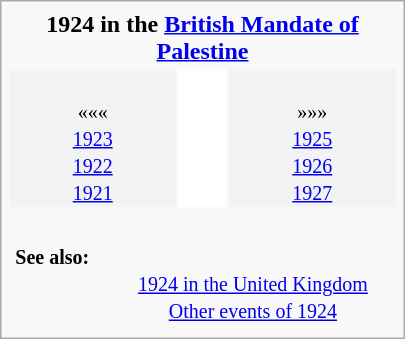<table class="infobox" style="text-align: center; width: 270px">
<tr>
<td align="center" colspan="3"><strong>1924 in the <a href='#'>British Mandate of Palestine</a></strong></td>
</tr>
<tr>
<td style="background-color: #f3f3f3"><br><small>«««<br><a href='#'>1923</a><br><a href='#'>1922</a><br><a href='#'>1921</a></small></td>
<td style="background: white" align="center"><br><table style="background: inherit">
<tr valign="top">
<td align="center"><br><div><br></div></td>
</tr>
</table>
</td>
<td style="background-color: #f3f3f3"><br><small>»»»<br><a href='#'>1925</a><br><a href='#'>1926</a><br><a href='#'>1927</a></small></td>
</tr>
<tr valign="top">
<td colspan="3"><br><table style="width: 100%; border-width: 0; margin: 0; padding: 0; border-collapse: yes">
<tr valign="top">
<th style="text-align: left"><small><strong>See also:</strong></small></th>
<td></td>
<td><br><small><a href='#'>1924 in the United Kingdom</a><br><a href='#'>Other events of 1924</a></small></td>
</tr>
</table>
</td>
</tr>
</table>
